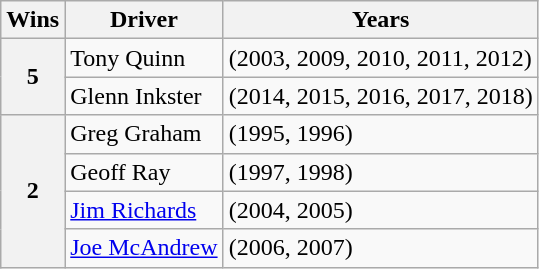<table class=wikitable>
<tr>
<th>Wins</th>
<th>Driver</th>
<th>Years</th>
</tr>
<tr>
<th rowspan=2>5</th>
<td> Tony Quinn</td>
<td>(2003, 2009, 2010, 2011, 2012)</td>
</tr>
<tr>
<td> Glenn Inkster</td>
<td>(2014, 2015, 2016, 2017, 2018)</td>
</tr>
<tr>
<th rowspan=4>2</th>
<td> Greg Graham</td>
<td>(1995, 1996)</td>
</tr>
<tr>
<td> Geoff Ray</td>
<td>(1997, 1998)</td>
</tr>
<tr>
<td> <a href='#'>Jim Richards</a></td>
<td>(2004, 2005)</td>
</tr>
<tr>
<td> <a href='#'>Joe McAndrew</a></td>
<td>(2006, 2007)</td>
</tr>
</table>
